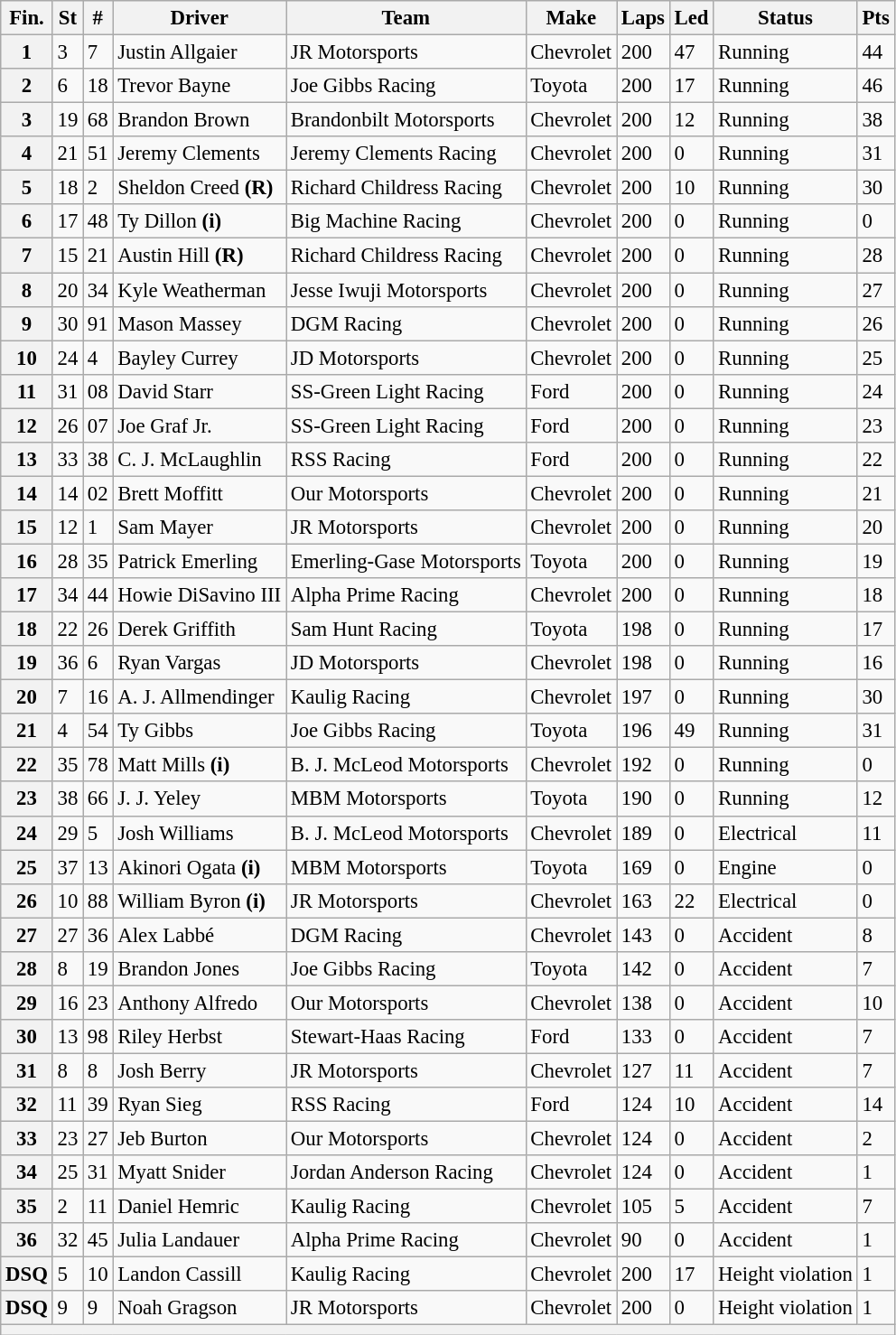<table class="wikitable" style="font-size:95%">
<tr>
<th>Fin.</th>
<th>St</th>
<th>#</th>
<th>Driver</th>
<th>Team</th>
<th>Make</th>
<th>Laps</th>
<th>Led</th>
<th>Status</th>
<th>Pts</th>
</tr>
<tr>
<th>1</th>
<td>3</td>
<td>7</td>
<td>Justin Allgaier</td>
<td>JR Motorsports</td>
<td>Chevrolet</td>
<td>200</td>
<td>47</td>
<td>Running</td>
<td>44</td>
</tr>
<tr>
<th>2</th>
<td>6</td>
<td>18</td>
<td>Trevor Bayne</td>
<td>Joe Gibbs Racing</td>
<td>Toyota</td>
<td>200</td>
<td>17</td>
<td>Running</td>
<td>46</td>
</tr>
<tr>
<th>3</th>
<td>19</td>
<td>68</td>
<td>Brandon Brown</td>
<td>Brandonbilt Motorsports</td>
<td>Chevrolet</td>
<td>200</td>
<td>12</td>
<td>Running</td>
<td>38</td>
</tr>
<tr>
<th>4</th>
<td>21</td>
<td>51</td>
<td>Jeremy Clements</td>
<td>Jeremy Clements Racing</td>
<td>Chevrolet</td>
<td>200</td>
<td>0</td>
<td>Running</td>
<td>31</td>
</tr>
<tr>
<th>5</th>
<td>18</td>
<td>2</td>
<td>Sheldon Creed <strong>(R)</strong></td>
<td>Richard Childress Racing</td>
<td>Chevrolet</td>
<td>200</td>
<td>10</td>
<td>Running</td>
<td>30</td>
</tr>
<tr>
<th>6</th>
<td>17</td>
<td>48</td>
<td>Ty Dillon <strong>(i)</strong></td>
<td>Big Machine Racing</td>
<td>Chevrolet</td>
<td>200</td>
<td>0</td>
<td>Running</td>
<td>0</td>
</tr>
<tr>
<th>7</th>
<td>15</td>
<td>21</td>
<td>Austin Hill <strong>(R)</strong></td>
<td>Richard Childress Racing</td>
<td>Chevrolet</td>
<td>200</td>
<td>0</td>
<td>Running</td>
<td>28</td>
</tr>
<tr>
<th>8</th>
<td>20</td>
<td>34</td>
<td>Kyle Weatherman</td>
<td>Jesse Iwuji Motorsports</td>
<td>Chevrolet</td>
<td>200</td>
<td>0</td>
<td>Running</td>
<td>27</td>
</tr>
<tr>
<th>9</th>
<td>30</td>
<td>91</td>
<td>Mason Massey</td>
<td>DGM Racing</td>
<td>Chevrolet</td>
<td>200</td>
<td>0</td>
<td>Running</td>
<td>26</td>
</tr>
<tr>
<th>10</th>
<td>24</td>
<td>4</td>
<td>Bayley Currey</td>
<td>JD Motorsports</td>
<td>Chevrolet</td>
<td>200</td>
<td>0</td>
<td>Running</td>
<td>25</td>
</tr>
<tr>
<th>11</th>
<td>31</td>
<td>08</td>
<td>David Starr</td>
<td>SS-Green Light Racing</td>
<td>Ford</td>
<td>200</td>
<td>0</td>
<td>Running</td>
<td>24</td>
</tr>
<tr>
<th>12</th>
<td>26</td>
<td>07</td>
<td>Joe Graf Jr.</td>
<td>SS-Green Light Racing</td>
<td>Ford</td>
<td>200</td>
<td>0</td>
<td>Running</td>
<td>23</td>
</tr>
<tr>
<th>13</th>
<td>33</td>
<td>38</td>
<td>C. J. McLaughlin</td>
<td>RSS Racing</td>
<td>Ford</td>
<td>200</td>
<td>0</td>
<td>Running</td>
<td>22</td>
</tr>
<tr>
<th>14</th>
<td>14</td>
<td>02</td>
<td>Brett Moffitt</td>
<td>Our Motorsports</td>
<td>Chevrolet</td>
<td>200</td>
<td>0</td>
<td>Running</td>
<td>21</td>
</tr>
<tr>
<th>15</th>
<td>12</td>
<td>1</td>
<td>Sam Mayer</td>
<td>JR Motorsports</td>
<td>Chevrolet</td>
<td>200</td>
<td>0</td>
<td>Running</td>
<td>20</td>
</tr>
<tr>
<th>16</th>
<td>28</td>
<td>35</td>
<td>Patrick Emerling</td>
<td>Emerling-Gase Motorsports</td>
<td>Toyota</td>
<td>200</td>
<td>0</td>
<td>Running</td>
<td>19</td>
</tr>
<tr>
<th>17</th>
<td>34</td>
<td>44</td>
<td>Howie DiSavino III</td>
<td>Alpha Prime Racing</td>
<td>Chevrolet</td>
<td>200</td>
<td>0</td>
<td>Running</td>
<td>18</td>
</tr>
<tr>
<th>18</th>
<td>22</td>
<td>26</td>
<td>Derek Griffith</td>
<td>Sam Hunt Racing</td>
<td>Toyota</td>
<td>198</td>
<td>0</td>
<td>Running</td>
<td>17</td>
</tr>
<tr>
<th>19</th>
<td>36</td>
<td>6</td>
<td>Ryan Vargas</td>
<td>JD Motorsports</td>
<td>Chevrolet</td>
<td>198</td>
<td>0</td>
<td>Running</td>
<td>16</td>
</tr>
<tr>
<th>20</th>
<td>7</td>
<td>16</td>
<td>A. J. Allmendinger</td>
<td>Kaulig Racing</td>
<td>Chevrolet</td>
<td>197</td>
<td>0</td>
<td>Running</td>
<td>30</td>
</tr>
<tr>
<th>21</th>
<td>4</td>
<td>54</td>
<td>Ty Gibbs</td>
<td>Joe Gibbs Racing</td>
<td>Toyota</td>
<td>196</td>
<td>49</td>
<td>Running</td>
<td>31</td>
</tr>
<tr>
<th>22</th>
<td>35</td>
<td>78</td>
<td>Matt Mills <strong>(i)</strong></td>
<td>B. J. McLeod Motorsports</td>
<td>Chevrolet</td>
<td>192</td>
<td>0</td>
<td>Running</td>
<td>0</td>
</tr>
<tr>
<th>23</th>
<td>38</td>
<td>66</td>
<td>J. J. Yeley</td>
<td>MBM Motorsports</td>
<td>Toyota</td>
<td>190</td>
<td>0</td>
<td>Running</td>
<td>12</td>
</tr>
<tr>
<th>24</th>
<td>29</td>
<td>5</td>
<td>Josh Williams</td>
<td>B. J. McLeod Motorsports</td>
<td>Chevrolet</td>
<td>189</td>
<td>0</td>
<td>Electrical</td>
<td>11</td>
</tr>
<tr>
<th>25</th>
<td>37</td>
<td>13</td>
<td>Akinori Ogata <strong>(i)</strong></td>
<td>MBM Motorsports</td>
<td>Toyota</td>
<td>169</td>
<td>0</td>
<td>Engine</td>
<td>0</td>
</tr>
<tr>
<th>26</th>
<td>10</td>
<td>88</td>
<td>William Byron <strong>(i)</strong></td>
<td>JR Motorsports</td>
<td>Chevrolet</td>
<td>163</td>
<td>22</td>
<td>Electrical</td>
<td>0</td>
</tr>
<tr>
<th>27</th>
<td>27</td>
<td>36</td>
<td>Alex Labbé</td>
<td>DGM Racing</td>
<td>Chevrolet</td>
<td>143</td>
<td>0</td>
<td>Accident</td>
<td>8</td>
</tr>
<tr>
<th>28</th>
<td>8</td>
<td>19</td>
<td>Brandon Jones</td>
<td>Joe Gibbs Racing</td>
<td>Toyota</td>
<td>142</td>
<td>0</td>
<td>Accident</td>
<td>7</td>
</tr>
<tr>
<th>29</th>
<td>16</td>
<td>23</td>
<td>Anthony Alfredo</td>
<td>Our Motorsports</td>
<td>Chevrolet</td>
<td>138</td>
<td>0</td>
<td>Accident</td>
<td>10</td>
</tr>
<tr>
<th>30</th>
<td>13</td>
<td>98</td>
<td>Riley Herbst</td>
<td>Stewart-Haas Racing</td>
<td>Ford</td>
<td>133</td>
<td>0</td>
<td>Accident</td>
<td>7</td>
</tr>
<tr>
<th>31</th>
<td>8</td>
<td>8</td>
<td>Josh Berry</td>
<td>JR Motorsports</td>
<td>Chevrolet</td>
<td>127</td>
<td>11</td>
<td>Accident</td>
<td>7</td>
</tr>
<tr>
<th>32</th>
<td>11</td>
<td>39</td>
<td>Ryan Sieg</td>
<td>RSS Racing</td>
<td>Ford</td>
<td>124</td>
<td>10</td>
<td>Accident</td>
<td>14</td>
</tr>
<tr>
<th>33</th>
<td>23</td>
<td>27</td>
<td>Jeb Burton</td>
<td>Our Motorsports</td>
<td>Chevrolet</td>
<td>124</td>
<td>0</td>
<td>Accident</td>
<td>2</td>
</tr>
<tr>
<th>34</th>
<td>25</td>
<td>31</td>
<td>Myatt Snider</td>
<td>Jordan Anderson Racing</td>
<td>Chevrolet</td>
<td>124</td>
<td>0</td>
<td>Accident</td>
<td>1</td>
</tr>
<tr>
<th>35</th>
<td>2</td>
<td>11</td>
<td>Daniel Hemric</td>
<td>Kaulig Racing</td>
<td>Chevrolet</td>
<td>105</td>
<td>5</td>
<td>Accident</td>
<td>7</td>
</tr>
<tr>
<th>36</th>
<td>32</td>
<td>45</td>
<td>Julia Landauer</td>
<td>Alpha Prime Racing</td>
<td>Chevrolet</td>
<td>90</td>
<td>0</td>
<td>Accident</td>
<td>1</td>
</tr>
<tr>
<th>DSQ</th>
<td>5</td>
<td>10</td>
<td>Landon Cassill</td>
<td>Kaulig Racing</td>
<td>Chevrolet</td>
<td>200</td>
<td>17</td>
<td>Height violation</td>
<td>1</td>
</tr>
<tr>
<th>DSQ</th>
<td>9</td>
<td>9</td>
<td>Noah Gragson</td>
<td>JR Motorsports</td>
<td>Chevrolet</td>
<td>200</td>
<td>0</td>
<td>Height violation</td>
<td>1</td>
</tr>
<tr>
<th colspan="10"></th>
</tr>
</table>
